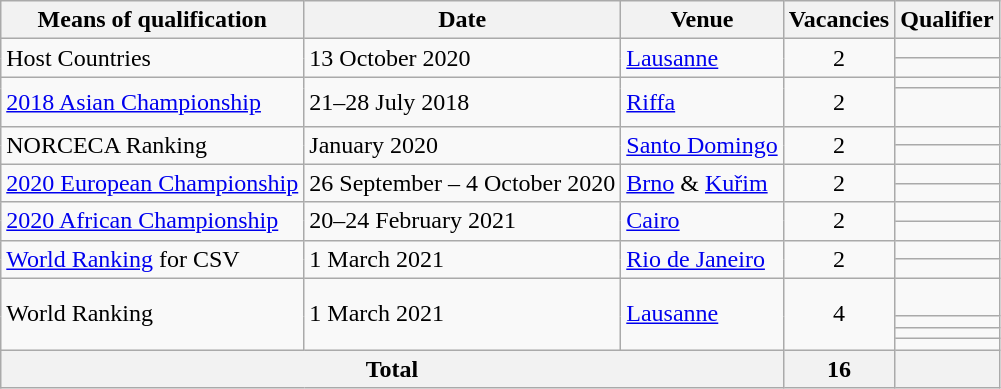<table class="wikitable">
<tr>
<th>Means of qualification</th>
<th>Date</th>
<th>Venue</th>
<th>Vacancies</th>
<th>Qualifier</th>
</tr>
<tr>
<td rowspan="2">Host Countries</td>
<td rowspan="2">13 October 2020</td>
<td rowspan="2"> <a href='#'>Lausanne</a></td>
<td rowspan="2" align="center">2</td>
<td></td>
</tr>
<tr>
<td></td>
</tr>
<tr>
<td rowspan="2"><a href='#'>2018 Asian Championship</a></td>
<td rowspan="2">21–28 July 2018</td>
<td rowspan="2"> <a href='#'>Riffa</a></td>
<td rowspan="2" align="center">2</td>
<td></td>
</tr>
<tr>
<td><s></s><br></td>
</tr>
<tr>
<td rowspan="2">NORCECA Ranking</td>
<td rowspan="2">January 2020</td>
<td rowspan="2"> <a href='#'>Santo Domingo</a></td>
<td rowspan="2" align="center">2</td>
<td></td>
</tr>
<tr>
<td></td>
</tr>
<tr>
<td rowspan="2"><a href='#'>2020 European Championship</a></td>
<td rowspan="2">26 September – 4 October 2020</td>
<td rowspan="2"> <a href='#'>Brno</a> & <a href='#'>Kuřim</a></td>
<td rowspan="2" align="center">2</td>
<td></td>
</tr>
<tr>
<td></td>
</tr>
<tr>
<td rowspan="2"><a href='#'>2020 African Championship</a></td>
<td rowspan="2">20–24 February 2021</td>
<td rowspan="2"> <a href='#'>Cairo</a></td>
<td rowspan="2" align="center">2</td>
<td></td>
</tr>
<tr>
<td></td>
</tr>
<tr>
<td rowspan="2"><a href='#'>World Ranking</a> for CSV</td>
<td rowspan="2">1 March 2021</td>
<td rowspan="2"> <a href='#'>Rio de Janeiro</a></td>
<td rowspan="2" align="center">2</td>
<td></td>
</tr>
<tr>
<td></td>
</tr>
<tr>
<td rowspan="4">World Ranking</td>
<td rowspan="4">1 March 2021</td>
<td rowspan="4"> <a href='#'>Lausanne</a></td>
<td rowspan="4" align="center">4</td>
<td><s></s><br></td>
</tr>
<tr>
<td></td>
</tr>
<tr>
<td></td>
</tr>
<tr>
<td></td>
</tr>
<tr>
<th colspan="3">Total</th>
<th>16</th>
<th></th>
</tr>
</table>
